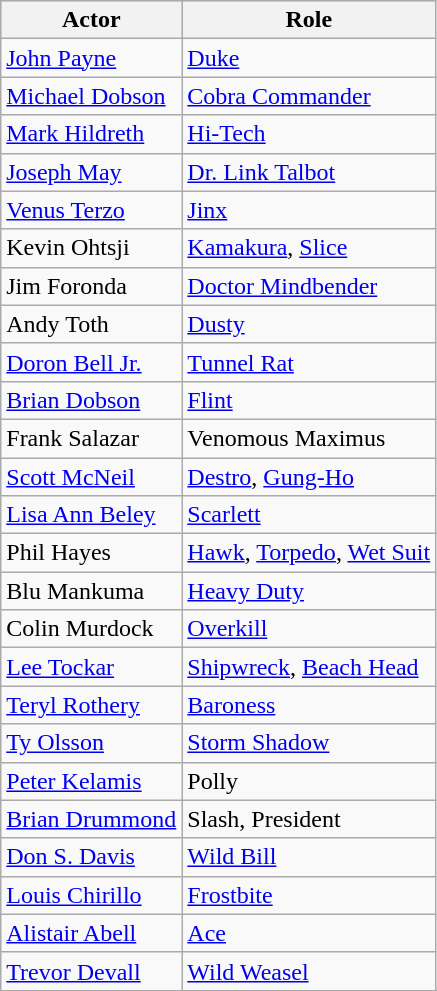<table class="wikitable">
<tr bgcolor="#CCCCC">
<th>Actor</th>
<th>Role</th>
</tr>
<tr>
<td><a href='#'>John Payne</a></td>
<td><a href='#'>Duke</a></td>
</tr>
<tr>
<td><a href='#'>Michael Dobson</a></td>
<td><a href='#'>Cobra Commander</a></td>
</tr>
<tr>
<td><a href='#'>Mark Hildreth</a></td>
<td><a href='#'>Hi-Tech</a></td>
</tr>
<tr>
<td><a href='#'>Joseph May</a></td>
<td><a href='#'>Dr. Link Talbot</a></td>
</tr>
<tr>
<td><a href='#'>Venus Terzo</a></td>
<td><a href='#'>Jinx</a></td>
</tr>
<tr>
<td>Kevin Ohtsji</td>
<td><a href='#'>Kamakura</a>, <a href='#'>Slice</a></td>
</tr>
<tr>
<td>Jim Foronda</td>
<td><a href='#'>Doctor Mindbender</a></td>
</tr>
<tr>
<td>Andy Toth</td>
<td><a href='#'>Dusty</a></td>
</tr>
<tr>
<td><a href='#'>Doron Bell Jr.</a></td>
<td><a href='#'>Tunnel Rat</a></td>
</tr>
<tr>
<td><a href='#'>Brian Dobson</a></td>
<td><a href='#'>Flint</a></td>
</tr>
<tr>
<td>Frank Salazar</td>
<td>Venomous Maximus</td>
</tr>
<tr>
<td><a href='#'>Scott McNeil</a></td>
<td><a href='#'>Destro</a>, <a href='#'>Gung-Ho</a></td>
</tr>
<tr>
<td><a href='#'>Lisa Ann Beley</a></td>
<td><a href='#'>Scarlett</a></td>
</tr>
<tr>
<td>Phil Hayes</td>
<td><a href='#'>Hawk</a>, <a href='#'>Torpedo</a>, <a href='#'>Wet Suit</a></td>
</tr>
<tr>
<td>Blu Mankuma</td>
<td><a href='#'>Heavy Duty</a></td>
</tr>
<tr>
<td>Colin Murdock</td>
<td><a href='#'>Overkill</a></td>
</tr>
<tr>
<td><a href='#'>Lee Tockar</a></td>
<td><a href='#'>Shipwreck</a>, <a href='#'>Beach Head</a></td>
</tr>
<tr>
<td><a href='#'>Teryl Rothery</a></td>
<td><a href='#'>Baroness</a></td>
</tr>
<tr>
<td><a href='#'>Ty Olsson</a></td>
<td><a href='#'>Storm Shadow</a></td>
</tr>
<tr>
<td><a href='#'>Peter Kelamis</a></td>
<td>Polly</td>
</tr>
<tr>
<td><a href='#'>Brian Drummond</a></td>
<td>Slash, President</td>
</tr>
<tr>
<td><a href='#'>Don S. Davis</a></td>
<td><a href='#'>Wild Bill</a></td>
</tr>
<tr>
<td><a href='#'>Louis Chirillo</a></td>
<td><a href='#'>Frostbite</a></td>
</tr>
<tr>
<td><a href='#'>Alistair Abell</a></td>
<td><a href='#'>Ace</a></td>
</tr>
<tr>
<td><a href='#'>Trevor Devall</a></td>
<td><a href='#'>Wild Weasel</a></td>
</tr>
<tr>
</tr>
</table>
